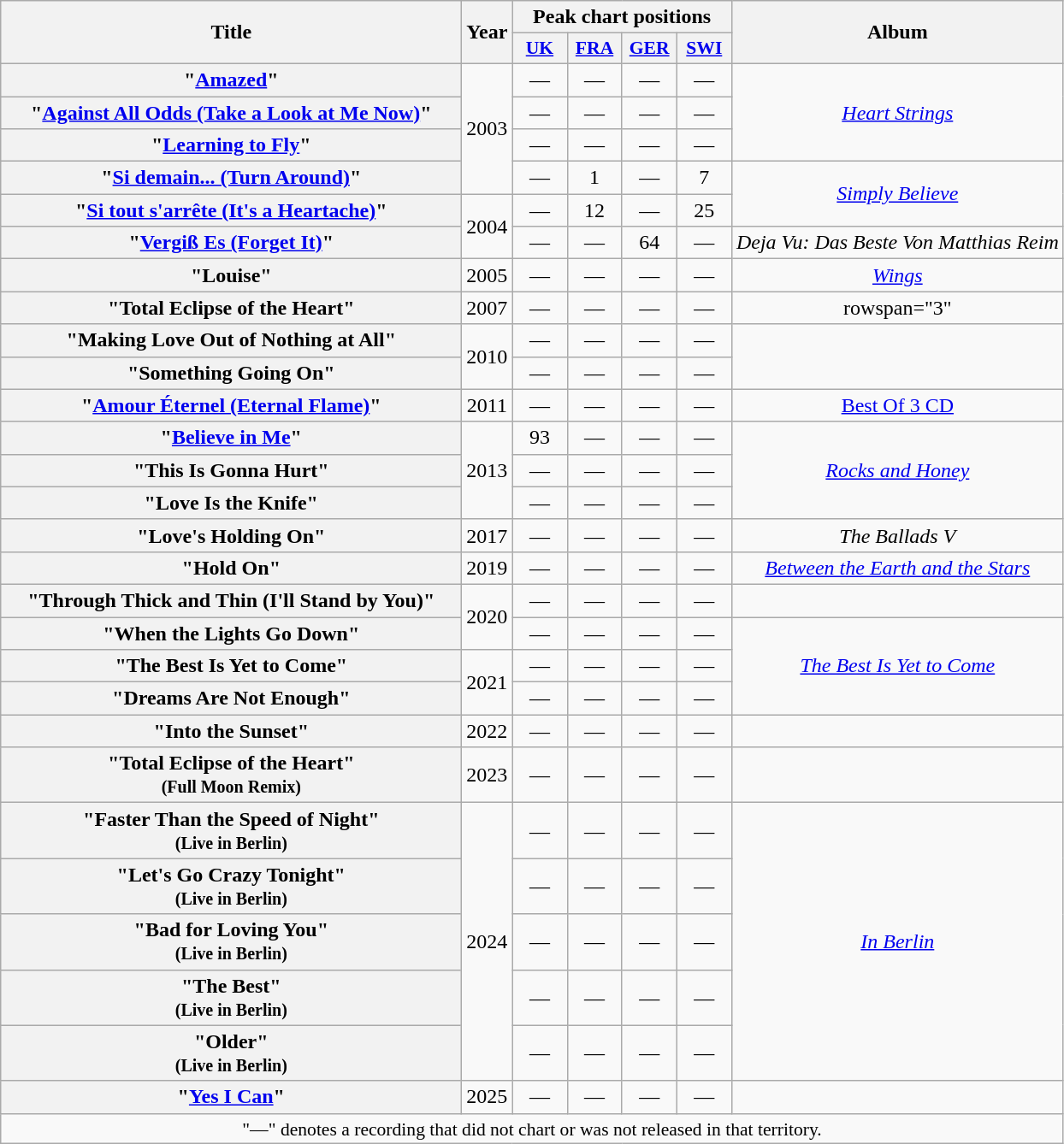<table class="wikitable plainrowheaders" style="text-align:center;">
<tr>
<th scope="col" rowspan="2" style="width:22em;">Title</th>
<th scope="col" rowspan="2">Year</th>
<th scope="col" colspan="4">Peak chart positions</th>
<th scope="col" rowspan="2">Album</th>
</tr>
<tr>
<th scope="col" style="width:2.5em;font-size:90%;"><a href='#'>UK</a><br></th>
<th scope="col" style="width:2.5em;font-size:90%;"><a href='#'>FRA</a><br></th>
<th scope="col" style="width:2.5em;font-size:90%;"><a href='#'>GER</a><br></th>
<th scope="col" style="width:2.5em;font-size:90%;"><a href='#'>SWI</a><br></th>
</tr>
<tr>
<th scope="row">"<a href='#'>Amazed</a>"</th>
<td rowspan="4">2003</td>
<td>—</td>
<td>—</td>
<td>—</td>
<td>—</td>
<td rowspan="3"><em><a href='#'>Heart Strings</a></em></td>
</tr>
<tr>
<th scope="row">"<a href='#'>Against All Odds (Take a Look at Me Now)</a>"</th>
<td>—</td>
<td>—</td>
<td>—</td>
<td>—</td>
</tr>
<tr>
<th scope="row">"<a href='#'>Learning to Fly</a>"</th>
<td>—</td>
<td>—</td>
<td>—</td>
<td>—</td>
</tr>
<tr>
<th scope="row">"<a href='#'>Si demain... (Turn Around)</a>"</th>
<td>—</td>
<td>1</td>
<td>—</td>
<td>7</td>
<td rowspan="2"><em><a href='#'>Simply Believe</a></em></td>
</tr>
<tr>
<th scope="row">"<a href='#'>Si tout s'arrête (It's a Heartache)</a>"</th>
<td rowspan="2">2004</td>
<td>—</td>
<td>12</td>
<td>—</td>
<td>25</td>
</tr>
<tr>
<th scope="row">"<a href='#'>Vergiß Es (Forget It)</a>"</th>
<td>—</td>
<td>—</td>
<td>64</td>
<td>—</td>
<td><em>Deja Vu: Das Beste Von Matthias Reim</em></td>
</tr>
<tr>
<th scope="row">"Louise"</th>
<td>2005</td>
<td>—</td>
<td>—</td>
<td>—</td>
<td>—</td>
<td><em><a href='#'>Wings</a></em></td>
</tr>
<tr>
<th scope="row">"Total Eclipse of the Heart"<br></th>
<td>2007</td>
<td>—</td>
<td>—</td>
<td>—</td>
<td>—</td>
<td>rowspan="3" </td>
</tr>
<tr>
<th scope="row">"Making Love Out of Nothing at All"<br></th>
<td rowspan="2">2010</td>
<td>—</td>
<td>—</td>
<td>—</td>
<td>—</td>
</tr>
<tr>
<th scope="row">"Something Going On"<br></th>
<td>—</td>
<td>—</td>
<td>—</td>
<td>—</td>
</tr>
<tr>
<th scope="row">"<a href='#'>Amour Éternel (Eternal Flame)</a>"<br></th>
<td>2011</td>
<td>—</td>
<td>—</td>
<td>—</td>
<td>—</td>
<td><a href='#'>Best Of 3 CD</a></td>
</tr>
<tr>
<th scope="row">"<a href='#'>Believe in Me</a>"</th>
<td rowspan="3">2013</td>
<td>93</td>
<td>—</td>
<td>—</td>
<td>—</td>
<td rowspan="3"><em><a href='#'>Rocks and Honey</a></em></td>
</tr>
<tr>
<th scope="row">"This Is Gonna Hurt"</th>
<td>—</td>
<td>—</td>
<td>—</td>
<td>—</td>
</tr>
<tr>
<th scope="row">"Love Is the Knife"</th>
<td>—</td>
<td>—</td>
<td>—</td>
<td>—</td>
</tr>
<tr>
<th scope="row">"Love's Holding On"<br></th>
<td>2017</td>
<td>—</td>
<td>—</td>
<td>—</td>
<td>—</td>
<td><em>The Ballads V</em></td>
</tr>
<tr>
<th scope="row">"Hold On"</th>
<td>2019</td>
<td>—</td>
<td>—</td>
<td>—</td>
<td>—</td>
<td><em><a href='#'>Between the Earth and the Stars</a></em></td>
</tr>
<tr>
<th scope="row">"Through Thick and Thin (I'll Stand by You)"<br></th>
<td rowspan="2">2020</td>
<td>—</td>
<td>—</td>
<td>—</td>
<td>—</td>
<td></td>
</tr>
<tr>
<th scope="row">"When the Lights Go Down"</th>
<td>—</td>
<td>—</td>
<td>—</td>
<td>—</td>
<td rowspan="3"><em><a href='#'>The Best Is Yet to Come</a></em></td>
</tr>
<tr>
<th scope="row">"The Best Is Yet to Come"</th>
<td rowspan="2">2021</td>
<td>—</td>
<td>—</td>
<td>—</td>
<td>—</td>
</tr>
<tr>
<th scope="row">"Dreams Are Not Enough"</th>
<td>—</td>
<td>—</td>
<td>—</td>
<td>—</td>
</tr>
<tr>
<th scope="row">"Into the Sunset"<br></th>
<td>2022</td>
<td>—</td>
<td>—</td>
<td>—</td>
<td>—</td>
<td></td>
</tr>
<tr>
<th scope="row">"Total Eclipse of the Heart" <br><small>(Full Moon Remix)</small></th>
<td>2023</td>
<td>—</td>
<td>—</td>
<td>—</td>
<td>—</td>
<td></td>
</tr>
<tr>
<th scope="row">"Faster Than the Speed of Night" <br><small>(Live in Berlin)</small></th>
<td rowspan="5">2024</td>
<td>—</td>
<td>—</td>
<td>—</td>
<td>—</td>
<td rowspan="5"><em><a href='#'>In Berlin</a></em></td>
</tr>
<tr>
<th scope="row">"Let's Go Crazy Tonight" <br><small>(Live in Berlin)</small></th>
<td>—</td>
<td>—</td>
<td>—</td>
<td>—</td>
</tr>
<tr>
<th scope="row">"Bad for Loving You" <br><small>(Live in Berlin)</small></th>
<td>—</td>
<td>—</td>
<td>—</td>
<td>—</td>
</tr>
<tr>
<th scope="row">"The Best" <br><small>(Live in Berlin)</small></th>
<td>—</td>
<td>—</td>
<td>—</td>
<td>—</td>
</tr>
<tr>
<th scope="row">"Older" <br><small>(Live in Berlin)</small></th>
<td>—</td>
<td>—</td>
<td>—</td>
<td>—</td>
</tr>
<tr>
<th scope="row">"<a href='#'>Yes I Can</a>"</th>
<td>2025</td>
<td>—</td>
<td>—</td>
<td>—</td>
<td>—</td>
<td></td>
</tr>
<tr>
<td colspan="15" style="font-size:90%">"—" denotes a recording that did not chart or was not released in that territory.</td>
</tr>
</table>
